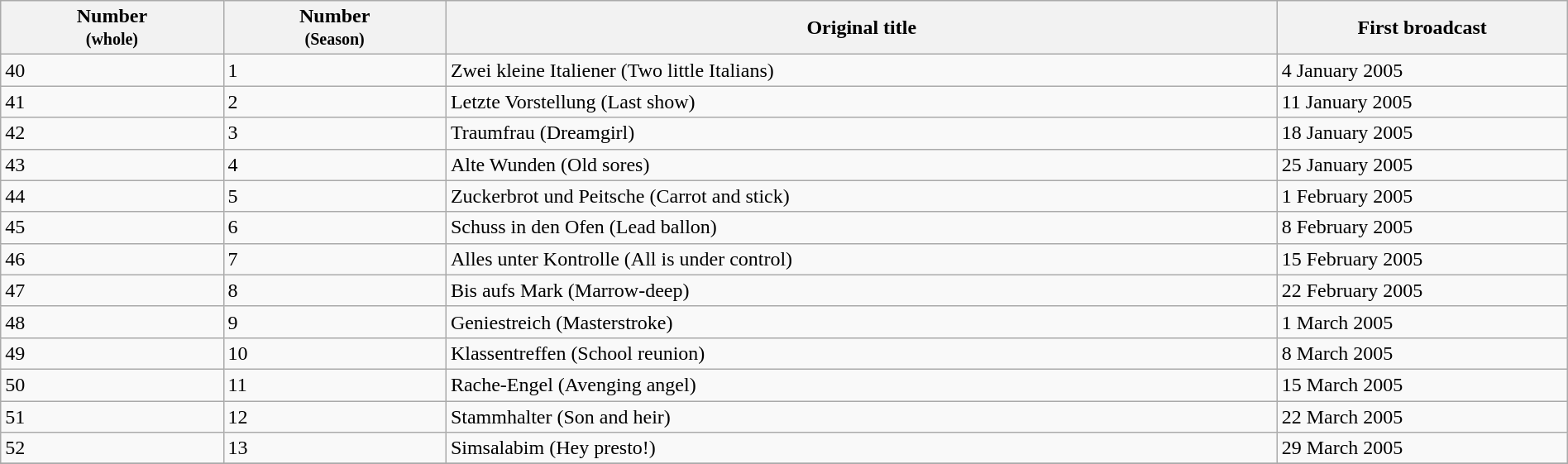<table class="wikitable" width="100%">
<tr>
<th width="75"><strong>Number</strong><br> <small> (whole) </small></th>
<th width="75"><strong>Number</strong><br> <small> (Season) </small></th>
<th width="300">Original title</th>
<th width="100">First broadcast</th>
</tr>
<tr>
<td>40</td>
<td>1</td>
<td>Zwei kleine Italiener (Two little Italians)</td>
<td>4 January 2005</td>
</tr>
<tr>
<td>41</td>
<td>2</td>
<td>Letzte Vorstellung (Last show)</td>
<td>11 January 2005</td>
</tr>
<tr>
<td>42</td>
<td>3</td>
<td>Traumfrau (Dreamgirl)</td>
<td>18 January 2005</td>
</tr>
<tr>
<td>43</td>
<td>4</td>
<td>Alte Wunden (Old sores)</td>
<td>25 January 2005</td>
</tr>
<tr>
<td>44</td>
<td>5</td>
<td>Zuckerbrot und Peitsche (Carrot and stick)</td>
<td>1 February 2005</td>
</tr>
<tr>
<td>45</td>
<td>6</td>
<td>Schuss in den Ofen (Lead ballon)</td>
<td>8 February 2005</td>
</tr>
<tr>
<td>46</td>
<td>7</td>
<td>Alles unter Kontrolle (All is under control)</td>
<td>15 February 2005</td>
</tr>
<tr>
<td>47</td>
<td>8</td>
<td>Bis aufs Mark (Marrow-deep)</td>
<td>22 February 2005</td>
</tr>
<tr>
<td>48</td>
<td>9</td>
<td>Geniestreich (Masterstroke)</td>
<td>1 March 2005</td>
</tr>
<tr>
<td>49</td>
<td>10</td>
<td>Klassentreffen (School reunion)</td>
<td>8 March 2005</td>
</tr>
<tr>
<td>50</td>
<td>11</td>
<td>Rache-Engel (Avenging angel)</td>
<td>15 March 2005</td>
</tr>
<tr>
<td>51</td>
<td>12</td>
<td>Stammhalter (Son and heir)</td>
<td>22 March 2005</td>
</tr>
<tr>
<td>52</td>
<td>13</td>
<td>Simsalabim (Hey presto!)</td>
<td>29 March 2005</td>
</tr>
<tr>
</tr>
</table>
